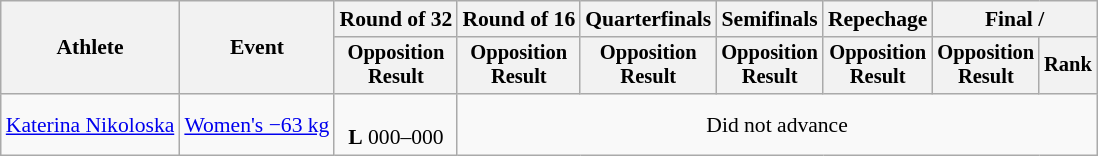<table class="wikitable" style="font-size:90%">
<tr>
<th rowspan=2>Athlete</th>
<th rowspan=2>Event</th>
<th>Round of 32</th>
<th>Round of 16</th>
<th>Quarterfinals</th>
<th>Semifinals</th>
<th>Repechage</th>
<th colspan=2>Final / </th>
</tr>
<tr style="font-size:95%">
<th>Opposition<br>Result</th>
<th>Opposition<br>Result</th>
<th>Opposition<br>Result</th>
<th>Opposition<br>Result</th>
<th>Opposition<br>Result</th>
<th>Opposition<br>Result</th>
<th>Rank</th>
</tr>
<tr align=center>
<td align=left><a href='#'>Katerina Nikoloska</a></td>
<td align=left><a href='#'>Women's −63 kg</a></td>
<td><br><strong>L</strong> 000–000 </td>
<td colspan=6>Did not advance</td>
</tr>
</table>
